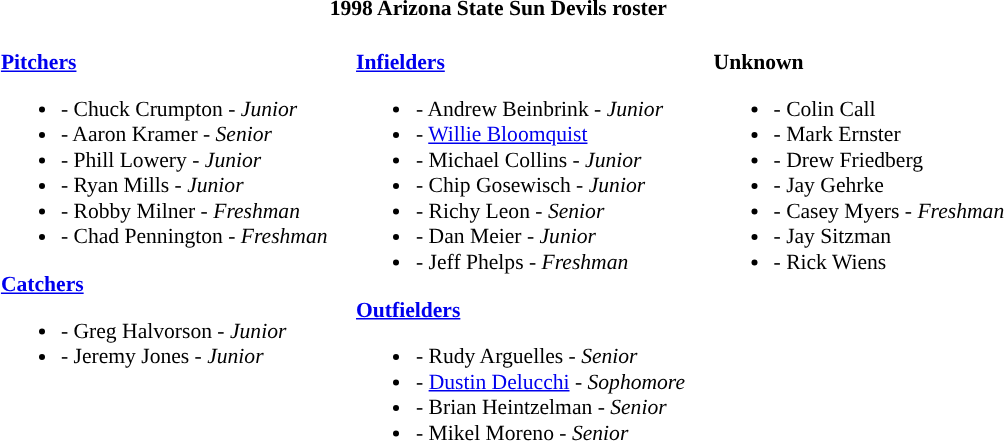<table class="toccolours" style="border-collapse:collapse; font-size:90%;">
<tr>
<th colspan=9>1998 Arizona State Sun Devils roster</th>
</tr>
<tr>
<td width="03"> </td>
<td valign="top"><br><strong><a href='#'>Pitchers</a></strong><ul><li>- Chuck Crumpton - <em>Junior</em></li><li>- Aaron Kramer - <em>Senior</em></li><li>- Phill Lowery - <em>Junior</em></li><li>- Ryan Mills - <em>Junior</em></li><li>- Robby Milner - <em>Freshman</em></li><li>- Chad Pennington - <em>Freshman</em></li></ul><strong><a href='#'>Catchers</a></strong><ul><li>- Greg Halvorson - <em>Junior</em></li><li>- Jeremy Jones - <em>Junior</em></li></ul></td>
<td width="15"> </td>
<td valign="top"><br><strong><a href='#'>Infielders</a></strong><ul><li>- Andrew Beinbrink - <em>Junior</em></li><li>- <a href='#'>Willie Bloomquist</a></li><li>- Michael Collins - <em>Junior</em></li><li>- Chip Gosewisch - <em>Junior</em></li><li>- Richy Leon - <em>Senior</em></li><li>- Dan Meier - <em>Junior</em></li><li>- Jeff Phelps - <em>Freshman</em></li></ul><strong><a href='#'>Outfielders</a></strong><ul><li>- Rudy Arguelles - <em>Senior</em></li><li>- <a href='#'>Dustin Delucchi</a> - <em>Sophomore</em></li><li>- Brian Heintzelman - <em>Senior</em></li><li>- Mikel Moreno - <em>Senior</em></li></ul></td>
<td width="15"> </td>
<td valign="top"><br><strong>Unknown</strong><ul><li>- Colin Call</li><li>- Mark Ernster</li><li>- Drew Friedberg</li><li>- Jay Gehrke</li><li>- Casey Myers - <em>Freshman</em></li><li>- Jay Sitzman</li><li>- Rick Wiens</li></ul></td>
</tr>
</table>
